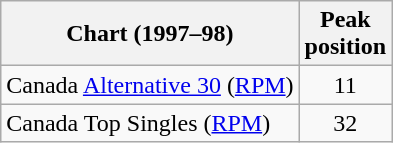<table class="wikitable sortable">
<tr>
<th>Chart (1997–98)</th>
<th>Peak<br>position</th>
</tr>
<tr>
<td>Canada <a href='#'>Alternative 30</a> (<a href='#'>RPM</a>)</td>
<td align="center">11</td>
</tr>
<tr>
<td>Canada Top Singles (<a href='#'>RPM</a>)</td>
<td align="center">32</td>
</tr>
</table>
